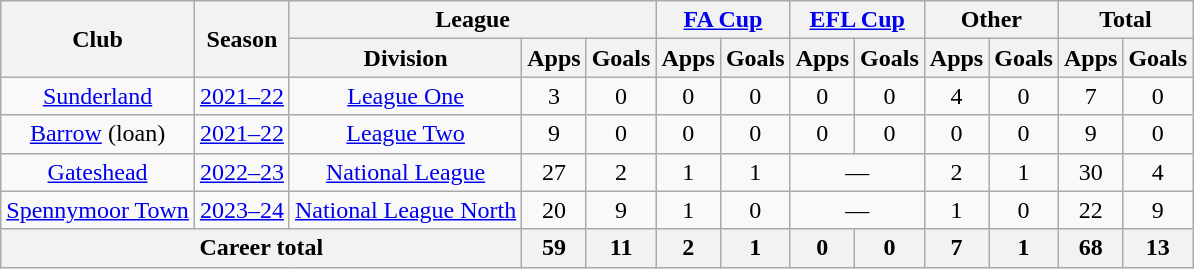<table class="wikitable" style="text-align: center">
<tr>
<th rowspan="2">Club</th>
<th rowspan="2">Season</th>
<th colspan="3">League</th>
<th colspan="2"><a href='#'>FA Cup</a></th>
<th colspan="2"><a href='#'>EFL Cup</a></th>
<th colspan="2">Other</th>
<th colspan="2">Total</th>
</tr>
<tr>
<th>Division</th>
<th>Apps</th>
<th>Goals</th>
<th>Apps</th>
<th>Goals</th>
<th>Apps</th>
<th>Goals</th>
<th>Apps</th>
<th>Goals</th>
<th>Apps</th>
<th>Goals</th>
</tr>
<tr>
<td><a href='#'>Sunderland</a></td>
<td><a href='#'>2021–22</a></td>
<td><a href='#'>League One</a></td>
<td>3</td>
<td>0</td>
<td>0</td>
<td>0</td>
<td>0</td>
<td>0</td>
<td>4</td>
<td>0</td>
<td>7</td>
<td>0</td>
</tr>
<tr>
<td><a href='#'>Barrow</a> (loan)</td>
<td><a href='#'>2021–22</a></td>
<td><a href='#'>League Two</a></td>
<td>9</td>
<td>0</td>
<td>0</td>
<td>0</td>
<td>0</td>
<td>0</td>
<td>0</td>
<td>0</td>
<td>9</td>
<td>0</td>
</tr>
<tr>
<td><a href='#'>Gateshead</a></td>
<td><a href='#'>2022–23</a></td>
<td><a href='#'>National League</a></td>
<td>27</td>
<td>2</td>
<td>1</td>
<td>1</td>
<td colspan="2">—</td>
<td>2</td>
<td>1</td>
<td>30</td>
<td>4</td>
</tr>
<tr>
<td><a href='#'>Spennymoor Town</a></td>
<td><a href='#'>2023–24</a></td>
<td><a href='#'>National League North</a></td>
<td>20</td>
<td>9</td>
<td>1</td>
<td>0</td>
<td colspan="2">—</td>
<td>1</td>
<td>0</td>
<td>22</td>
<td>9</td>
</tr>
<tr>
<th colspan="3">Career total</th>
<th>59</th>
<th>11</th>
<th>2</th>
<th>1</th>
<th>0</th>
<th>0</th>
<th>7</th>
<th>1</th>
<th>68</th>
<th>13</th>
</tr>
</table>
